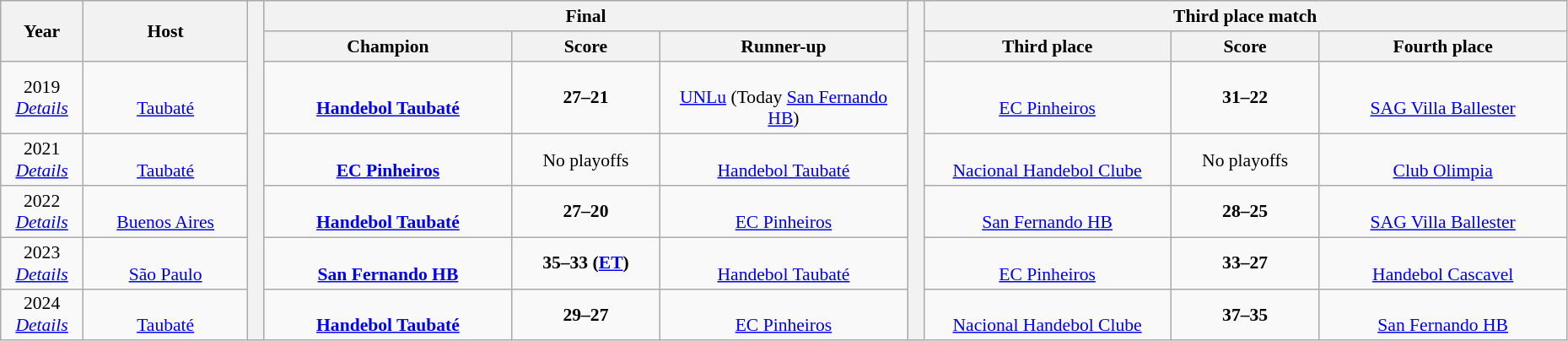<table class="wikitable" style="font-size:90%; width: 98%; text-align: center;">
<tr bgcolor=#C1D8FF>
<th rowspan=2 width=5%>Year</th>
<th rowspan=2 width=10%>Host</th>
<th width=1% rowspan=7 bgcolor=ffffff></th>
<th colspan=3>Final</th>
<th width=1% rowspan=7 bgcolor=ffffff></th>
<th colspan=3>Third place match</th>
</tr>
<tr bgcolor=#EFEFEF>
<th width=15%>Champion</th>
<th width=9%>Score</th>
<th width=15%>Runner-up</th>
<th width=15%>Third place</th>
<th width=9%>Score</th>
<th width=15%>Fourth place</th>
</tr>
<tr>
<td>2019<br><em><a href='#'>Details</a></em></td>
<td><br><a href='#'>Taubaté</a></td>
<td><strong><br> <a href='#'>Handebol Taubaté</a></strong></td>
<td><strong>27–21</strong></td>
<td><br> <a href='#'>UNLu</a> (Today <a href='#'>San Fernando HB</a>)</td>
<td><br> <a href='#'>EC Pinheiros</a></td>
<td><strong>31–22</strong></td>
<td><br> <a href='#'>SAG Villa Ballester</a></td>
</tr>
<tr>
<td>2021<br><em><a href='#'>Details</a></em></td>
<td><br><a href='#'>Taubaté</a></td>
<td><strong><br> <a href='#'>EC Pinheiros</a></strong></td>
<td><span>No playoffs</span></td>
<td><br> <a href='#'>Handebol Taubaté</a></td>
<td><br> <a href='#'>Nacional Handebol Clube</a></td>
<td><span>No playoffs</span></td>
<td><br> <a href='#'>Club Olimpia</a></td>
</tr>
<tr>
<td>2022<br><em><a href='#'>Details</a></em></td>
<td><br><a href='#'>Buenos Aires</a></td>
<td><strong><br> <a href='#'>Handebol Taubaté</a></strong></td>
<td><strong>27–20</strong></td>
<td><br> <a href='#'>EC Pinheiros</a></td>
<td><br> <a href='#'>San Fernando HB</a></td>
<td><strong>28–25</strong></td>
<td><br> <a href='#'>SAG Villa Ballester</a></td>
</tr>
<tr>
<td>2023<br><em><a href='#'>Details</a></em></td>
<td><br><a href='#'>São Paulo</a></td>
<td><strong><br> <a href='#'>San Fernando HB</a></strong></td>
<td><strong>35–33 (<a href='#'>ET</a>)</strong></td>
<td><br> <a href='#'>Handebol Taubaté</a></td>
<td><br> <a href='#'>EC Pinheiros</a></td>
<td><strong>33–27</strong></td>
<td><br> <a href='#'>Handebol Cascavel</a></td>
</tr>
<tr>
<td>2024<br><em><a href='#'>Details</a></em></td>
<td><br><a href='#'>Taubaté</a></td>
<td><strong><br> <a href='#'>Handebol Taubaté</a></strong></td>
<td><strong>29–27</strong></td>
<td><br> <a href='#'>EC Pinheiros</a></td>
<td><br> <a href='#'>Nacional Handebol Clube</a></td>
<td><strong>37–35</strong></td>
<td><br> <a href='#'>San Fernando HB</a></td>
</tr>
</table>
